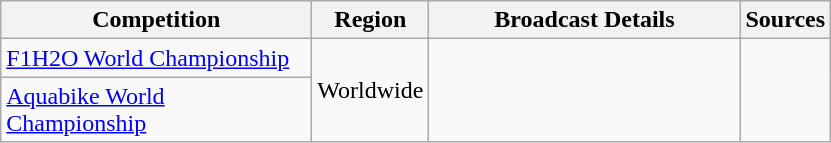<table class="wikitable">
<tr>
<th width="200">Competition</th>
<th>Region</th>
<th width="200">Broadcast Details</th>
<th>Sources</th>
</tr>
<tr>
<td><a href='#'>F1H2O World Championship</a></td>
<td rowspan="2">Worldwide</td>
<td rowspan="2"></td>
<td rowspan="2"></td>
</tr>
<tr>
<td><a href='#'>Aquabike World Championship</a></td>
</tr>
</table>
